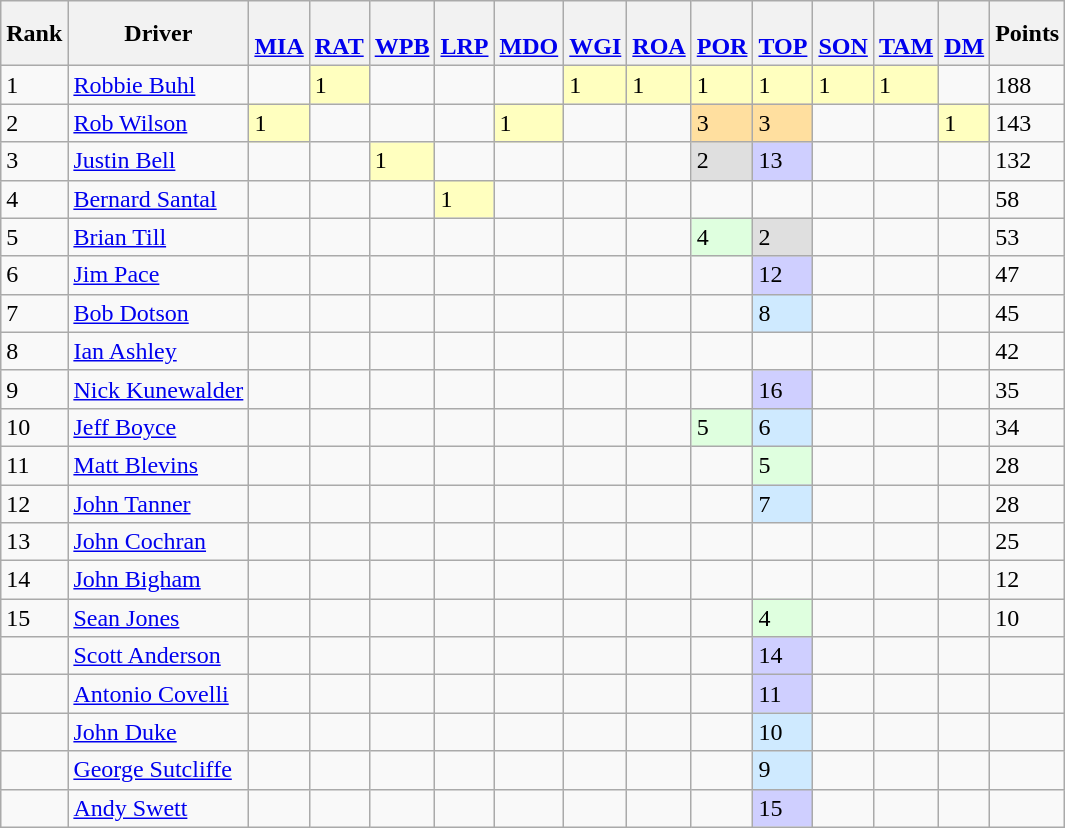<table class="wikitable">
<tr>
<th>Rank</th>
<th>Driver</th>
<th> <br> <a href='#'>MIA</a></th>
<th> <br> <a href='#'>RAT</a></th>
<th> <br> <a href='#'>WPB</a></th>
<th> <br> <a href='#'>LRP</a></th>
<th> <br> <a href='#'>MDO</a></th>
<th> <br> <a href='#'>WGI</a></th>
<th> <br> <a href='#'>ROA</a></th>
<th> <br> <a href='#'>POR</a></th>
<th> <br> <a href='#'>TOP</a></th>
<th> <br> <a href='#'>SON</a></th>
<th> <br><a href='#'>TAM</a></th>
<th> <br> <a href='#'>DM</a></th>
<th>Points</th>
</tr>
<tr>
<td>1</td>
<td> <a href='#'>Robbie Buhl</a></td>
<td></td>
<td style="background:#FFFFBF;">1</td>
<td></td>
<td></td>
<td></td>
<td style="background:#FFFFBF;">1</td>
<td style="background:#FFFFBF;">1</td>
<td style="background:#FFFFBF;">1</td>
<td style="background:#FFFFBF;">1</td>
<td style="background:#FFFFBF;">1</td>
<td style="background:#FFFFBF;">1</td>
<td></td>
<td>188</td>
</tr>
<tr>
<td>2</td>
<td> <a href='#'>Rob Wilson</a></td>
<td style="background:#FFFFBF;">1</td>
<td></td>
<td></td>
<td></td>
<td style="background:#FFFFBF;">1</td>
<td></td>
<td></td>
<td style="background:#FFDF9F;">3</td>
<td style="background:#FFDF9F;">3</td>
<td></td>
<td></td>
<td style="background:#FFFFBF;">1</td>
<td>143</td>
</tr>
<tr>
<td>3</td>
<td> <a href='#'>Justin Bell</a></td>
<td></td>
<td></td>
<td style="background:#FFFFBF;">1</td>
<td></td>
<td></td>
<td></td>
<td></td>
<td style="background:#DFDFDF;">2</td>
<td style="background-color:#CFCFFF">13</td>
<td></td>
<td></td>
<td></td>
<td>132</td>
</tr>
<tr>
<td>4</td>
<td> <a href='#'>Bernard Santal</a></td>
<td></td>
<td></td>
<td></td>
<td style="background:#FFFFBF;">1</td>
<td></td>
<td></td>
<td></td>
<td></td>
<td></td>
<td></td>
<td></td>
<td></td>
<td>58</td>
</tr>
<tr>
<td>5</td>
<td> <a href='#'>Brian Till</a></td>
<td></td>
<td></td>
<td></td>
<td></td>
<td></td>
<td></td>
<td></td>
<td style="background:#DFFFDF;">4</td>
<td style="background-color:#DFDFDF">2</td>
<td></td>
<td></td>
<td></td>
<td>53</td>
</tr>
<tr>
<td>6</td>
<td> <a href='#'>Jim Pace</a></td>
<td></td>
<td></td>
<td></td>
<td></td>
<td></td>
<td></td>
<td></td>
<td></td>
<td style="background-color:#CFCFFF">12</td>
<td></td>
<td></td>
<td></td>
<td>47</td>
</tr>
<tr>
<td>7</td>
<td> <a href='#'>Bob Dotson</a></td>
<td></td>
<td></td>
<td></td>
<td></td>
<td></td>
<td></td>
<td></td>
<td></td>
<td style="background-color:#CFEAFF">8</td>
<td></td>
<td></td>
<td></td>
<td>45</td>
</tr>
<tr>
<td>8</td>
<td> <a href='#'>Ian Ashley</a></td>
<td></td>
<td></td>
<td></td>
<td></td>
<td></td>
<td></td>
<td></td>
<td></td>
<td></td>
<td></td>
<td></td>
<td></td>
<td>42</td>
</tr>
<tr>
<td>9</td>
<td> <a href='#'>Nick Kunewalder</a></td>
<td></td>
<td></td>
<td></td>
<td></td>
<td></td>
<td></td>
<td></td>
<td></td>
<td style="background-color:#CFCFFF">16</td>
<td></td>
<td></td>
<td></td>
<td>35</td>
</tr>
<tr>
<td>10</td>
<td> <a href='#'>Jeff Boyce</a></td>
<td></td>
<td></td>
<td></td>
<td></td>
<td></td>
<td></td>
<td></td>
<td style="background:#DFFFDF;">5</td>
<td style="background-color:#CFEAFF">6</td>
<td></td>
<td></td>
<td></td>
<td>34</td>
</tr>
<tr>
<td>11</td>
<td> <a href='#'>Matt Blevins</a></td>
<td></td>
<td></td>
<td></td>
<td></td>
<td></td>
<td></td>
<td></td>
<td></td>
<td style="background:#DFFFDF;">5</td>
<td></td>
<td></td>
<td></td>
<td>28</td>
</tr>
<tr>
<td>12</td>
<td> <a href='#'>John Tanner</a></td>
<td></td>
<td></td>
<td></td>
<td></td>
<td></td>
<td></td>
<td></td>
<td></td>
<td style="background-color:#CFEAFF">7</td>
<td></td>
<td></td>
<td></td>
<td>28</td>
</tr>
<tr>
<td>13</td>
<td> <a href='#'>John Cochran</a></td>
<td></td>
<td></td>
<td></td>
<td></td>
<td></td>
<td></td>
<td></td>
<td></td>
<td></td>
<td></td>
<td></td>
<td></td>
<td>25</td>
</tr>
<tr>
<td>14</td>
<td> <a href='#'>John Bigham</a></td>
<td></td>
<td></td>
<td></td>
<td></td>
<td></td>
<td></td>
<td></td>
<td></td>
<td></td>
<td></td>
<td></td>
<td></td>
<td>12</td>
</tr>
<tr>
<td>15</td>
<td> <a href='#'>Sean Jones</a></td>
<td></td>
<td></td>
<td></td>
<td></td>
<td></td>
<td></td>
<td></td>
<td></td>
<td style="background:#DFFFDF;">4</td>
<td></td>
<td></td>
<td></td>
<td>10</td>
</tr>
<tr>
<td></td>
<td> <a href='#'>Scott Anderson</a></td>
<td></td>
<td></td>
<td></td>
<td></td>
<td></td>
<td></td>
<td></td>
<td></td>
<td style="background-color:#CFCFFF">14</td>
<td></td>
<td></td>
<td></td>
<td></td>
</tr>
<tr>
<td></td>
<td> <a href='#'>Antonio Covelli</a></td>
<td></td>
<td></td>
<td></td>
<td></td>
<td></td>
<td></td>
<td></td>
<td></td>
<td style="background-color:#CFCFFF">11</td>
<td></td>
<td></td>
<td></td>
<td></td>
</tr>
<tr>
<td></td>
<td> <a href='#'>John Duke</a></td>
<td></td>
<td></td>
<td></td>
<td></td>
<td></td>
<td></td>
<td></td>
<td></td>
<td style="background-color:#CFEAFF">10</td>
<td></td>
<td></td>
<td></td>
<td></td>
</tr>
<tr>
<td></td>
<td> <a href='#'>George Sutcliffe</a></td>
<td></td>
<td></td>
<td></td>
<td></td>
<td></td>
<td></td>
<td></td>
<td></td>
<td style="background-color:#CFEAFF">9</td>
<td></td>
<td></td>
<td></td>
<td></td>
</tr>
<tr>
<td></td>
<td> <a href='#'>Andy Swett</a></td>
<td></td>
<td></td>
<td></td>
<td></td>
<td></td>
<td></td>
<td></td>
<td></td>
<td style="background-color:#CFCFFF">15</td>
<td></td>
<td></td>
<td></td>
<td></td>
</tr>
</table>
